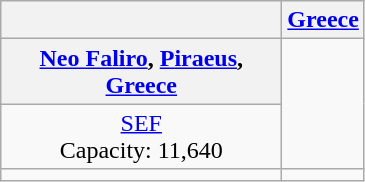<table class="wikitable" style="text-align:center;">
<tr>
<th></th>
<th><a href='#'>Greece</a></th>
</tr>
<tr>
<th width=180><a href='#'>Neo Faliro</a>, <a href='#'>Piraeus</a>, <a href='#'>Greece</a></th>
<td rowspan=2></td>
</tr>
<tr>
<td><a href='#'>SEF</a><br>Capacity: 11,640</td>
</tr>
<tr>
<td></td>
</tr>
</table>
